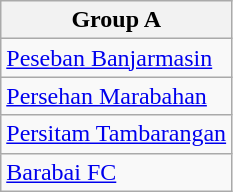<table class="wikitable">
<tr>
<th><strong>Group A</strong></th>
</tr>
<tr>
<td><a href='#'>Peseban Banjarmasin</a></td>
</tr>
<tr>
<td><a href='#'>Persehan Marabahan</a></td>
</tr>
<tr>
<td><a href='#'>Persitam Tambarangan</a></td>
</tr>
<tr>
<td><a href='#'>Barabai FC</a></td>
</tr>
</table>
